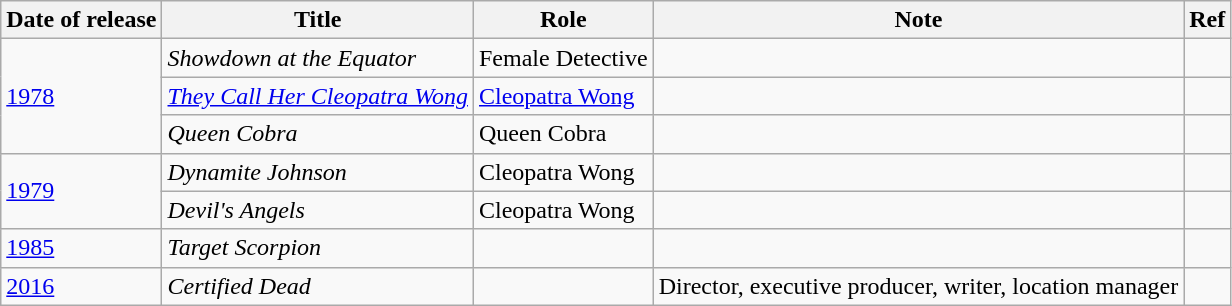<table class="wikitable">
<tr>
<th>Date of release</th>
<th>Title</th>
<th>Role</th>
<th>Note</th>
<th>Ref</th>
</tr>
<tr>
<td rowspan="3"><a href='#'>1978</a></td>
<td><em>Showdown at the Equator</em></td>
<td>Female Detective</td>
<td></td>
<td></td>
</tr>
<tr>
<td><em><a href='#'>They Call Her Cleopatra Wong</a></em></td>
<td><a href='#'>Cleopatra Wong</a></td>
<td></td>
<td></td>
</tr>
<tr>
<td><em>Queen Cobra</em></td>
<td>Queen Cobra</td>
<td></td>
<td></td>
</tr>
<tr>
<td rowspan="2"><a href='#'>1979</a></td>
<td><em>Dynamite Johnson</em></td>
<td>Cleopatra Wong</td>
<td></td>
<td></td>
</tr>
<tr>
<td><em>Devil's Angels</em></td>
<td>Cleopatra Wong</td>
<td></td>
<td></td>
</tr>
<tr>
<td><a href='#'>1985</a></td>
<td><em>Target Scorpion</em></td>
<td></td>
<td></td>
<td></td>
</tr>
<tr>
<td><a href='#'>2016</a></td>
<td><em>Certified Dead</em></td>
<td></td>
<td>Director, executive producer, writer, location manager</td>
<td></td>
</tr>
</table>
